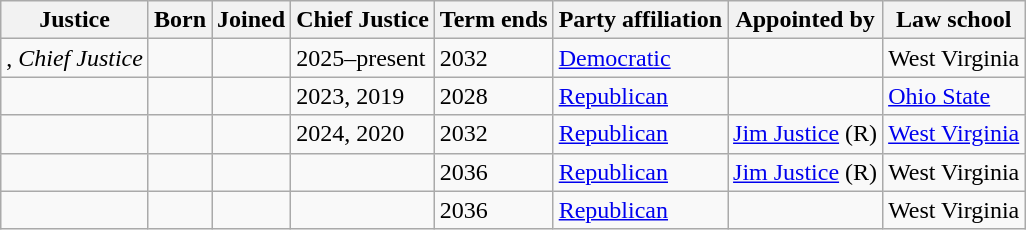<table class="wikitable sortable">
<tr>
<th>Justice</th>
<th>Born</th>
<th>Joined</th>
<th>Chief Justice</th>
<th>Term ends</th>
<th>Party affiliation</th>
<th>Appointed by</th>
<th>Law school</th>
</tr>
<tr>
<td>, <em>Chief Justice</em></td>
<td></td>
<td></td>
<td>2025–present</td>
<td>2032</td>
<td><a href='#'>Democratic</a></td>
<td></td>
<td>West Virginia</td>
</tr>
<tr>
<td></td>
<td></td>
<td></td>
<td>2023, 2019</td>
<td>2028</td>
<td><a href='#'>Republican</a></td>
<td></td>
<td><a href='#'>Ohio State</a></td>
</tr>
<tr>
<td></td>
<td></td>
<td></td>
<td>2024, 2020</td>
<td>2032</td>
<td><a href='#'>Republican</a></td>
<td><a href='#'>Jim Justice</a> (R)</td>
<td><a href='#'>West Virginia</a></td>
</tr>
<tr>
<td></td>
<td></td>
<td></td>
<td align="center"></td>
<td>2036</td>
<td><a href='#'>Republican</a></td>
<td><a href='#'>Jim Justice</a> (R)</td>
<td>West Virginia</td>
</tr>
<tr>
<td></td>
<td></td>
<td></td>
<td align="center"></td>
<td>2036</td>
<td><a href='#'>Republican</a></td>
<td></td>
<td>West Virginia</td>
</tr>
</table>
